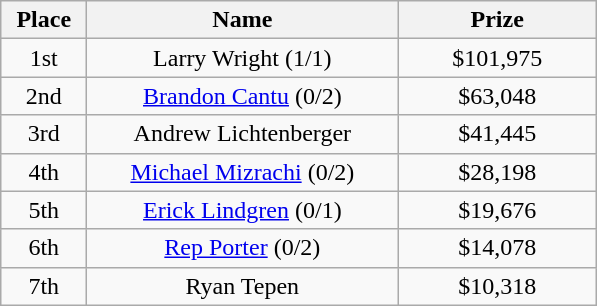<table class="wikitable">
<tr>
<th width="50">Place</th>
<th width="200">Name</th>
<th width="125">Prize</th>
</tr>
<tr>
<td align = "center">1st</td>
<td align = "center">Larry Wright (1/1)</td>
<td align = "center">$101,975</td>
</tr>
<tr>
<td align = "center">2nd</td>
<td align = "center"><a href='#'>Brandon Cantu</a> (0/2)</td>
<td align = "center">$63,048</td>
</tr>
<tr>
<td align = "center">3rd</td>
<td align = "center">Andrew Lichtenberger</td>
<td align = "center">$41,445</td>
</tr>
<tr>
<td align = "center">4th</td>
<td align = "center"><a href='#'>Michael Mizrachi</a> (0/2)</td>
<td align = "center">$28,198</td>
</tr>
<tr>
<td align = "center">5th</td>
<td align = "center"><a href='#'>Erick Lindgren</a> (0/1)</td>
<td align = "center">$19,676</td>
</tr>
<tr>
<td align = "center">6th</td>
<td align = "center"><a href='#'>Rep Porter</a> (0/2)</td>
<td align = "center">$14,078</td>
</tr>
<tr>
<td align = "center">7th</td>
<td align = "center">Ryan Tepen</td>
<td align = "center">$10,318</td>
</tr>
</table>
